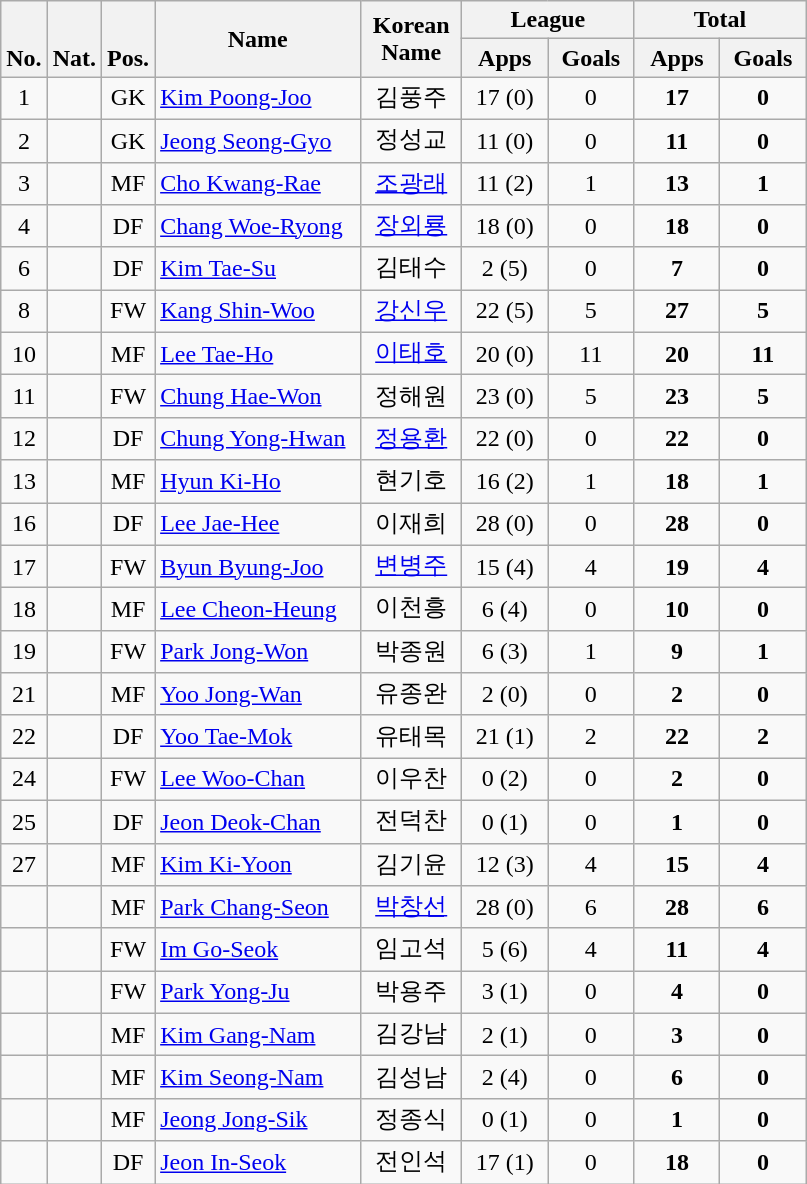<table class="wikitable" style="text-align: center;">
<tr>
<th rowspan="2" valign="bottom">No.</th>
<th rowspan="2" valign="bottom">Nat.</th>
<th rowspan="2" valign="bottom">Pos.</th>
<th rowspan="2" width="130">Name</th>
<th rowspan="2" width="60">Korean<br>Name</th>
<th colspan="2" width="100">League</th>
<th colspan="2" width="100">Total</th>
</tr>
<tr>
<th width="50">Apps</th>
<th width="50">Goals</th>
<th width="50">Apps</th>
<th width="50">Goals</th>
</tr>
<tr>
<td>1</td>
<td></td>
<td>GK</td>
<td align="left"><a href='#'>Kim Poong-Joo</a></td>
<td>김풍주</td>
<td>17 (0)</td>
<td>0</td>
<td><strong>17</strong></td>
<td><strong>0</strong></td>
</tr>
<tr>
<td>2</td>
<td></td>
<td>GK</td>
<td align="left"><a href='#'>Jeong Seong-Gyo</a></td>
<td>정성교</td>
<td>11 (0)</td>
<td>0</td>
<td><strong>11</strong></td>
<td><strong>0</strong></td>
</tr>
<tr>
<td>3</td>
<td></td>
<td>MF</td>
<td align="left"><a href='#'>Cho Kwang-Rae</a></td>
<td><a href='#'>조광래</a></td>
<td>11 (2)</td>
<td>1</td>
<td><strong>13</strong></td>
<td><strong>1</strong></td>
</tr>
<tr>
<td>4</td>
<td></td>
<td>DF</td>
<td align="left"><a href='#'>Chang Woe-Ryong</a></td>
<td><a href='#'>장외룡</a></td>
<td>18 (0)</td>
<td>0</td>
<td><strong>18</strong></td>
<td><strong>0</strong></td>
</tr>
<tr>
<td>6</td>
<td></td>
<td>DF</td>
<td align="left"><a href='#'>Kim Tae-Su</a></td>
<td>김태수</td>
<td>2 (5)</td>
<td>0</td>
<td><strong>7</strong></td>
<td><strong>0</strong></td>
</tr>
<tr>
<td>8</td>
<td></td>
<td>FW</td>
<td align="left"><a href='#'>Kang Shin-Woo</a></td>
<td><a href='#'>강신우</a></td>
<td>22 (5)</td>
<td>5</td>
<td><strong>27</strong></td>
<td><strong>5</strong></td>
</tr>
<tr>
<td>10</td>
<td></td>
<td>MF</td>
<td align="left"><a href='#'>Lee Tae-Ho</a></td>
<td><a href='#'>이태호</a></td>
<td>20 (0)</td>
<td>11</td>
<td><strong>20</strong></td>
<td><strong>11</strong></td>
</tr>
<tr>
<td>11</td>
<td></td>
<td>FW</td>
<td align="left"><a href='#'>Chung Hae-Won</a></td>
<td>정해원</td>
<td>23 (0)</td>
<td>5</td>
<td><strong>23</strong></td>
<td><strong>5</strong></td>
</tr>
<tr>
<td>12</td>
<td></td>
<td>DF</td>
<td align="left"><a href='#'>Chung Yong-Hwan</a></td>
<td><a href='#'>정용환</a></td>
<td>22 (0)</td>
<td>0</td>
<td><strong>22</strong></td>
<td><strong>0</strong></td>
</tr>
<tr>
<td>13</td>
<td></td>
<td>MF</td>
<td align="left"><a href='#'>Hyun Ki-Ho</a></td>
<td>현기호</td>
<td>16 (2)</td>
<td>1</td>
<td><strong>18</strong></td>
<td><strong>1</strong></td>
</tr>
<tr>
<td>16</td>
<td></td>
<td>DF</td>
<td align="left"><a href='#'>Lee Jae-Hee</a></td>
<td>이재희</td>
<td>28 (0)</td>
<td>0</td>
<td><strong>28</strong></td>
<td><strong>0</strong></td>
</tr>
<tr>
<td>17</td>
<td></td>
<td>FW</td>
<td align="left"><a href='#'>Byun Byung-Joo</a></td>
<td><a href='#'>변병주</a></td>
<td>15 (4)</td>
<td>4</td>
<td><strong>19</strong></td>
<td><strong>4</strong></td>
</tr>
<tr>
<td>18</td>
<td></td>
<td>MF</td>
<td align="left"><a href='#'>Lee Cheon-Heung</a></td>
<td>이천흥</td>
<td>6 (4)</td>
<td>0</td>
<td><strong>10</strong></td>
<td><strong>0</strong></td>
</tr>
<tr>
<td>19</td>
<td></td>
<td>FW</td>
<td align="left"><a href='#'>Park Jong-Won</a></td>
<td>박종원</td>
<td>6 (3)</td>
<td>1</td>
<td><strong>9</strong></td>
<td><strong>1</strong></td>
</tr>
<tr>
<td>21</td>
<td></td>
<td>MF</td>
<td align="left"><a href='#'>Yoo Jong-Wan</a></td>
<td>유종완</td>
<td>2 (0)</td>
<td>0</td>
<td><strong>2</strong></td>
<td><strong>0</strong></td>
</tr>
<tr>
<td>22</td>
<td></td>
<td>DF</td>
<td align="left"><a href='#'>Yoo Tae-Mok</a></td>
<td>유태목</td>
<td>21 (1)</td>
<td>2</td>
<td><strong>22</strong></td>
<td><strong>2</strong></td>
</tr>
<tr>
<td>24</td>
<td></td>
<td>FW</td>
<td align="left"><a href='#'>Lee Woo-Chan</a></td>
<td>이우찬</td>
<td>0 (2)</td>
<td>0</td>
<td><strong>2</strong></td>
<td><strong>0</strong></td>
</tr>
<tr>
<td>25</td>
<td></td>
<td>DF</td>
<td align="left"><a href='#'>Jeon Deok-Chan</a></td>
<td>전덕찬</td>
<td>0 (1)</td>
<td>0</td>
<td><strong>1</strong></td>
<td><strong>0</strong></td>
</tr>
<tr>
<td>27</td>
<td></td>
<td>MF</td>
<td align="left"><a href='#'>Kim Ki-Yoon</a></td>
<td>김기윤</td>
<td>12 (3)</td>
<td>4</td>
<td><strong>15</strong></td>
<td><strong>4</strong></td>
</tr>
<tr>
<td></td>
<td></td>
<td>MF</td>
<td align="left"><a href='#'>Park Chang-Seon</a></td>
<td><a href='#'>박창선</a></td>
<td>28 (0)</td>
<td>6</td>
<td><strong>28</strong></td>
<td><strong>6</strong></td>
</tr>
<tr>
<td></td>
<td></td>
<td>FW</td>
<td align="left"><a href='#'>Im Go-Seok</a></td>
<td>임고석</td>
<td>5 (6)</td>
<td>4</td>
<td><strong>11</strong></td>
<td><strong>4</strong></td>
</tr>
<tr>
<td></td>
<td></td>
<td>FW</td>
<td align="left"><a href='#'>Park Yong-Ju</a></td>
<td>박용주</td>
<td>3 (1)</td>
<td>0</td>
<td><strong>4</strong></td>
<td><strong>0</strong></td>
</tr>
<tr>
<td></td>
<td></td>
<td>MF</td>
<td align="left"><a href='#'>Kim Gang-Nam</a></td>
<td>김강남</td>
<td>2 (1)</td>
<td>0</td>
<td><strong>3</strong></td>
<td><strong>0</strong></td>
</tr>
<tr>
<td></td>
<td></td>
<td>MF</td>
<td align="left"><a href='#'>Kim Seong-Nam</a></td>
<td>김성남</td>
<td>2 (4)</td>
<td>0</td>
<td><strong>6</strong></td>
<td><strong>0</strong></td>
</tr>
<tr>
<td></td>
<td></td>
<td>MF</td>
<td align="left"><a href='#'>Jeong Jong-Sik</a></td>
<td>정종식</td>
<td>0 (1)</td>
<td>0</td>
<td><strong>1</strong></td>
<td><strong>0</strong></td>
</tr>
<tr>
<td></td>
<td></td>
<td>DF</td>
<td align="left"><a href='#'>Jeon In-Seok</a></td>
<td>전인석</td>
<td>17 (1)</td>
<td>0</td>
<td><strong>18</strong></td>
<td><strong>0</strong></td>
</tr>
</table>
